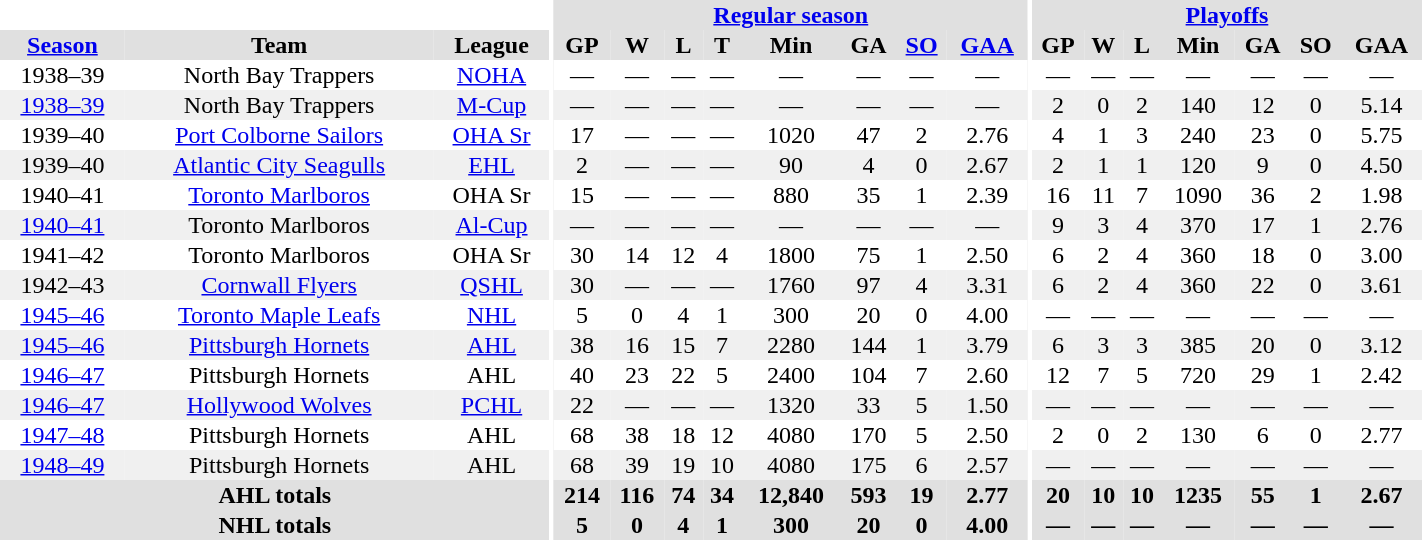<table border="0" cellpadding="1" cellspacing="0" style="width:75%; text-align:center;">
<tr bgcolor="#e0e0e0">
<th colspan="3" bgcolor="#ffffff"></th>
<th rowspan="99" bgcolor="#ffffff"></th>
<th colspan="8" bgcolor="#e0e0e0"><a href='#'>Regular season</a></th>
<th rowspan="99" bgcolor="#ffffff"></th>
<th colspan="7" bgcolor="#e0e0e0"><a href='#'>Playoffs</a></th>
</tr>
<tr bgcolor="#e0e0e0">
<th><a href='#'>Season</a></th>
<th>Team</th>
<th>League</th>
<th>GP</th>
<th>W</th>
<th>L</th>
<th>T</th>
<th>Min</th>
<th>GA</th>
<th><a href='#'>SO</a></th>
<th><a href='#'>GAA</a></th>
<th>GP</th>
<th>W</th>
<th>L</th>
<th>Min</th>
<th>GA</th>
<th>SO</th>
<th>GAA</th>
</tr>
<tr>
<td>1938–39</td>
<td>North Bay Trappers</td>
<td><a href='#'>NOHA</a></td>
<td>—</td>
<td>—</td>
<td>—</td>
<td>—</td>
<td>—</td>
<td>—</td>
<td>—</td>
<td>—</td>
<td>—</td>
<td>—</td>
<td>—</td>
<td>—</td>
<td>—</td>
<td>—</td>
<td>—</td>
</tr>
<tr bgcolor="#f0f0f0">
<td><a href='#'>1938–39</a></td>
<td>North Bay Trappers</td>
<td><a href='#'>M-Cup</a></td>
<td>—</td>
<td>—</td>
<td>—</td>
<td>—</td>
<td>—</td>
<td>—</td>
<td>—</td>
<td>—</td>
<td>2</td>
<td>0</td>
<td>2</td>
<td>140</td>
<td>12</td>
<td>0</td>
<td>5.14</td>
</tr>
<tr>
<td>1939–40</td>
<td><a href='#'>Port Colborne Sailors</a></td>
<td><a href='#'>OHA Sr</a></td>
<td>17</td>
<td>—</td>
<td>—</td>
<td>—</td>
<td>1020</td>
<td>47</td>
<td>2</td>
<td>2.76</td>
<td>4</td>
<td>1</td>
<td>3</td>
<td>240</td>
<td>23</td>
<td>0</td>
<td>5.75</td>
</tr>
<tr bgcolor="#f0f0f0">
<td>1939–40</td>
<td><a href='#'>Atlantic City Seagulls</a></td>
<td><a href='#'>EHL</a></td>
<td>2</td>
<td>—</td>
<td>—</td>
<td>—</td>
<td>90</td>
<td>4</td>
<td>0</td>
<td>2.67</td>
<td>2</td>
<td>1</td>
<td>1</td>
<td>120</td>
<td>9</td>
<td>0</td>
<td>4.50</td>
</tr>
<tr>
<td>1940–41</td>
<td><a href='#'>Toronto Marlboros</a></td>
<td>OHA Sr</td>
<td>15</td>
<td>—</td>
<td>—</td>
<td>—</td>
<td>880</td>
<td>35</td>
<td>1</td>
<td>2.39</td>
<td>16</td>
<td>11</td>
<td>7</td>
<td>1090</td>
<td>36</td>
<td>2</td>
<td>1.98</td>
</tr>
<tr bgcolor="#f0f0f0">
<td><a href='#'>1940–41</a></td>
<td>Toronto Marlboros</td>
<td><a href='#'>Al-Cup</a></td>
<td>—</td>
<td>—</td>
<td>—</td>
<td>—</td>
<td>—</td>
<td>—</td>
<td>—</td>
<td>—</td>
<td>9</td>
<td>3</td>
<td>4</td>
<td>370</td>
<td>17</td>
<td>1</td>
<td>2.76</td>
</tr>
<tr>
<td>1941–42</td>
<td>Toronto Marlboros</td>
<td>OHA Sr</td>
<td>30</td>
<td>14</td>
<td>12</td>
<td>4</td>
<td>1800</td>
<td>75</td>
<td>1</td>
<td>2.50</td>
<td>6</td>
<td>2</td>
<td>4</td>
<td>360</td>
<td>18</td>
<td>0</td>
<td>3.00</td>
</tr>
<tr bgcolor="#f0f0f0">
<td>1942–43</td>
<td><a href='#'>Cornwall Flyers</a></td>
<td><a href='#'>QSHL</a></td>
<td>30</td>
<td>—</td>
<td>—</td>
<td>—</td>
<td>1760</td>
<td>97</td>
<td>4</td>
<td>3.31</td>
<td>6</td>
<td>2</td>
<td>4</td>
<td>360</td>
<td>22</td>
<td>0</td>
<td>3.61</td>
</tr>
<tr>
<td><a href='#'>1945–46</a></td>
<td><a href='#'>Toronto Maple Leafs</a></td>
<td><a href='#'>NHL</a></td>
<td>5</td>
<td>0</td>
<td>4</td>
<td>1</td>
<td>300</td>
<td>20</td>
<td>0</td>
<td>4.00</td>
<td>—</td>
<td>—</td>
<td>—</td>
<td>—</td>
<td>—</td>
<td>—</td>
<td>—</td>
</tr>
<tr bgcolor="#f0f0f0">
<td><a href='#'>1945–46</a></td>
<td><a href='#'>Pittsburgh Hornets</a></td>
<td><a href='#'>AHL</a></td>
<td>38</td>
<td>16</td>
<td>15</td>
<td>7</td>
<td>2280</td>
<td>144</td>
<td>1</td>
<td>3.79</td>
<td>6</td>
<td>3</td>
<td>3</td>
<td>385</td>
<td>20</td>
<td>0</td>
<td>3.12</td>
</tr>
<tr>
<td><a href='#'>1946–47</a></td>
<td>Pittsburgh Hornets</td>
<td>AHL</td>
<td>40</td>
<td>23</td>
<td>22</td>
<td>5</td>
<td>2400</td>
<td>104</td>
<td>7</td>
<td>2.60</td>
<td>12</td>
<td>7</td>
<td>5</td>
<td>720</td>
<td>29</td>
<td>1</td>
<td>2.42</td>
</tr>
<tr bgcolor="#f0f0f0">
<td><a href='#'>1946–47</a></td>
<td><a href='#'>Hollywood Wolves</a></td>
<td><a href='#'>PCHL</a></td>
<td>22</td>
<td>—</td>
<td>—</td>
<td>—</td>
<td>1320</td>
<td>33</td>
<td>5</td>
<td>1.50</td>
<td>—</td>
<td>—</td>
<td>—</td>
<td>—</td>
<td>—</td>
<td>—</td>
<td>—</td>
</tr>
<tr>
<td><a href='#'>1947–48</a></td>
<td>Pittsburgh Hornets</td>
<td>AHL</td>
<td>68</td>
<td>38</td>
<td>18</td>
<td>12</td>
<td>4080</td>
<td>170</td>
<td>5</td>
<td>2.50</td>
<td>2</td>
<td>0</td>
<td>2</td>
<td>130</td>
<td>6</td>
<td>0</td>
<td>2.77</td>
</tr>
<tr bgcolor="#f0f0f0">
<td><a href='#'>1948–49</a></td>
<td>Pittsburgh Hornets</td>
<td>AHL</td>
<td>68</td>
<td>39</td>
<td>19</td>
<td>10</td>
<td>4080</td>
<td>175</td>
<td>6</td>
<td>2.57</td>
<td>—</td>
<td>—</td>
<td>—</td>
<td>—</td>
<td>—</td>
<td>—</td>
<td>—</td>
</tr>
<tr bgcolor="#e0e0e0">
<th colspan="3">AHL totals</th>
<th>214</th>
<th>116</th>
<th>74</th>
<th>34</th>
<th>12,840</th>
<th>593</th>
<th>19</th>
<th>2.77</th>
<th>20</th>
<th>10</th>
<th>10</th>
<th>1235</th>
<th>55</th>
<th>1</th>
<th>2.67</th>
</tr>
<tr bgcolor="#e0e0e0">
<th colspan="3">NHL totals</th>
<th>5</th>
<th>0</th>
<th>4</th>
<th>1</th>
<th>300</th>
<th>20</th>
<th>0</th>
<th>4.00</th>
<th>—</th>
<th>—</th>
<th>—</th>
<th>—</th>
<th>—</th>
<th>—</th>
<th>—</th>
</tr>
</table>
